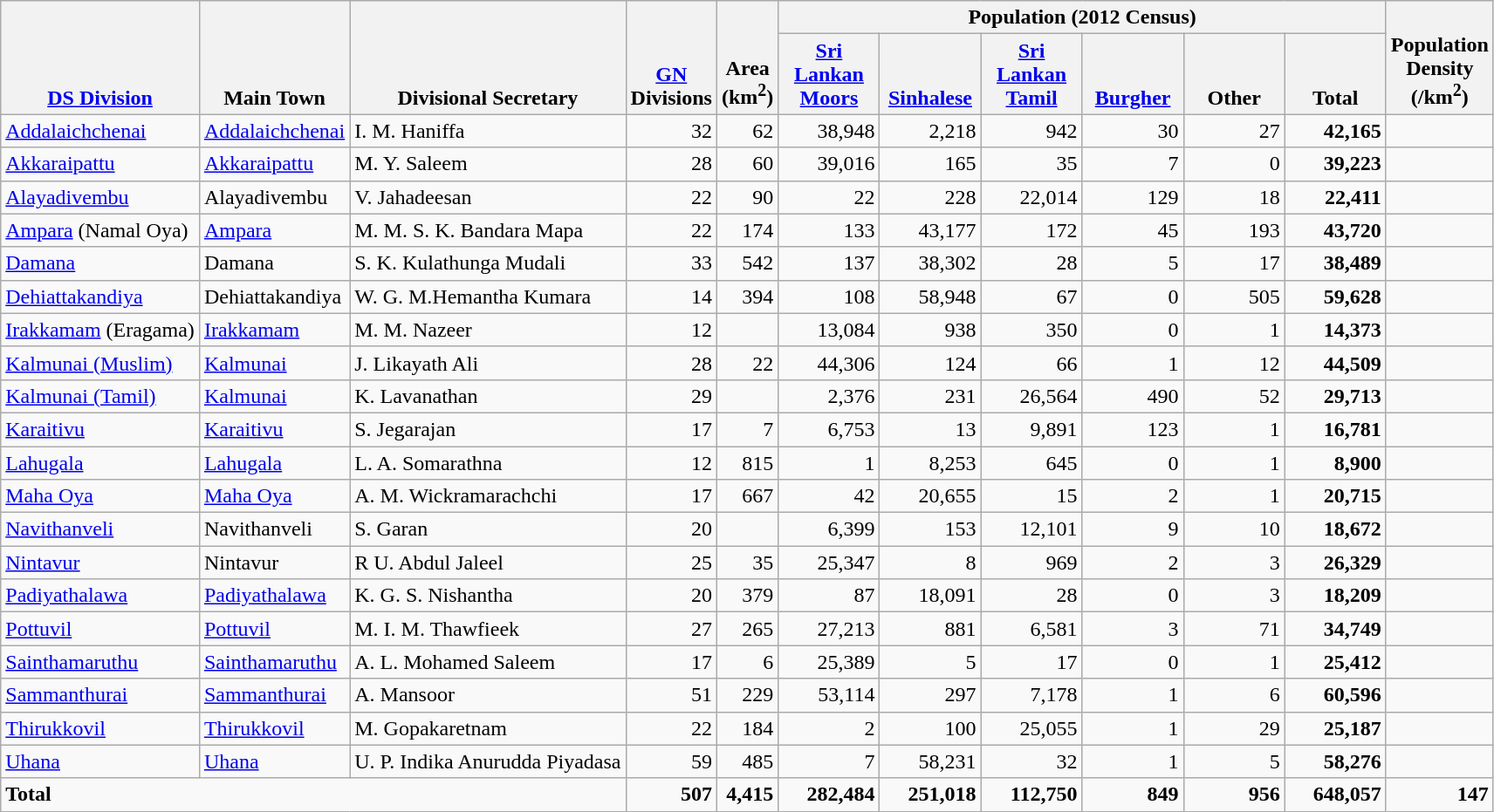<table class="wikitable" border="1" style="text-align:right;">
<tr>
<th style="vertical-align:bottom;" rowspan=2><a href='#'>DS Division</a></th>
<th style="vertical-align:bottom;" rowspan=2>Main Town</th>
<th style="vertical-align:bottom;" rowspan=2>Divisional Secretary</th>
<th style="vertical-align:bottom;" rowspan=2><a href='#'>GN</a><br>Divisions<br></th>
<th style="vertical-align:bottom;" rowspan=2>Area<br>(km<sup>2</sup>)<br></th>
<th colspan=6>Population (2012 Census)</th>
<th style="vertical-align:bottom;" rowspan=2>Population<br>Density<br>(/km<sup>2</sup>)</th>
</tr>
<tr>
<th style="vertical-align:bottom; width:70px;"><a href='#'>Sri Lankan Moors</a></th>
<th style="vertical-align:bottom; width:70px;"><a href='#'>Sinhalese</a></th>
<th style="width:70px;"><a href='#'>Sri Lankan<br>Tamil</a></th>
<th style="vertical-align:bottom; width:70px;"><a href='#'>Burgher</a></th>
<th style="vertical-align:bottom; width:70px;">Other</th>
<th style="vertical-align:bottom; width:70px;">Total</th>
</tr>
<tr>
<td align=left><a href='#'>Addalaichchenai</a></td>
<td align=left><a href='#'>Addalaichchenai</a></td>
<td align=left>I. M. Haniffa</td>
<td>32</td>
<td>62</td>
<td>38,948</td>
<td>2,218</td>
<td>942</td>
<td>30</td>
<td>27</td>
<td><strong>42,165</strong></td>
<td></td>
</tr>
<tr>
<td align=left><a href='#'>Akkaraipattu</a></td>
<td align=left><a href='#'>Akkaraipattu</a></td>
<td align=left>M. Y. Saleem</td>
<td>28</td>
<td>60</td>
<td>39,016</td>
<td>165</td>
<td>35</td>
<td>7</td>
<td>0</td>
<td><strong>39,223</strong></td>
<td></td>
</tr>
<tr>
<td align=left><a href='#'>Alayadivembu</a></td>
<td align=left>Alayadivembu</td>
<td align=left>V. Jahadeesan</td>
<td>22</td>
<td>90</td>
<td>22</td>
<td>228</td>
<td>22,014</td>
<td>129</td>
<td>18</td>
<td><strong>22,411</strong></td>
<td></td>
</tr>
<tr>
<td align=left><a href='#'>Ampara</a> (Namal Oya)</td>
<td align=left><a href='#'>Ampara</a></td>
<td align=left>M. M. S. K. Bandara Mapa</td>
<td>22</td>
<td>174</td>
<td>133</td>
<td>43,177</td>
<td>172</td>
<td>45</td>
<td>193</td>
<td><strong>43,720</strong></td>
<td></td>
</tr>
<tr>
<td align=left><a href='#'>Damana</a></td>
<td align=left>Damana</td>
<td align=left>S. K. Kulathunga Mudali</td>
<td>33</td>
<td>542</td>
<td>137</td>
<td>38,302</td>
<td>28</td>
<td>5</td>
<td>17</td>
<td><strong>38,489</strong></td>
<td></td>
</tr>
<tr>
<td align=left><a href='#'>Dehiattakandiya</a></td>
<td align=left>Dehiattakandiya</td>
<td align=left>W. G. M.Hemantha Kumara</td>
<td>14</td>
<td>394</td>
<td>108</td>
<td>58,948</td>
<td>67</td>
<td>0</td>
<td>505</td>
<td><strong>59,628</strong></td>
<td></td>
</tr>
<tr>
<td align=left><a href='#'>Irakkamam</a> (Eragama)</td>
<td align=left><a href='#'>Irakkamam</a></td>
<td align=left>M. M. Nazeer</td>
<td>12</td>
<td></td>
<td>13,084</td>
<td>938</td>
<td>350</td>
<td>0</td>
<td>1</td>
<td><strong>14,373</strong></td>
<td></td>
</tr>
<tr>
<td align=left><a href='#'>Kalmunai (Muslim)</a></td>
<td align=left><a href='#'>Kalmunai</a></td>
<td align=left>J. Likayath Ali</td>
<td>28</td>
<td>22</td>
<td>44,306</td>
<td>124</td>
<td>66</td>
<td>1</td>
<td>12</td>
<td><strong>44,509</strong></td>
<td></td>
</tr>
<tr>
<td align=left><a href='#'>Kalmunai (Tamil)</a></td>
<td align=left><a href='#'>Kalmunai</a></td>
<td align=left>K. Lavanathan</td>
<td>29</td>
<td></td>
<td>2,376</td>
<td>231</td>
<td>26,564</td>
<td>490</td>
<td>52</td>
<td><strong>29,713</strong></td>
<td></td>
</tr>
<tr>
<td align=left><a href='#'>Karaitivu</a></td>
<td align=left><a href='#'>Karaitivu</a></td>
<td align=left>S. Jegarajan</td>
<td>17</td>
<td>7</td>
<td>6,753</td>
<td>13</td>
<td>9,891</td>
<td>123</td>
<td>1</td>
<td><strong>16,781</strong></td>
<td></td>
</tr>
<tr>
<td align=left><a href='#'>Lahugala</a></td>
<td align=left><a href='#'>Lahugala</a></td>
<td align=left>L. A. Somarathna</td>
<td>12</td>
<td>815</td>
<td>1</td>
<td>8,253</td>
<td>645</td>
<td>0</td>
<td>1</td>
<td><strong>8,900</strong></td>
<td></td>
</tr>
<tr>
<td align=left><a href='#'>Maha Oya</a></td>
<td align=left><a href='#'>Maha Oya</a></td>
<td align=left>A. M. Wickramarachchi</td>
<td>17</td>
<td>667</td>
<td>42</td>
<td>20,655</td>
<td>15</td>
<td>2</td>
<td>1</td>
<td><strong>20,715</strong></td>
<td></td>
</tr>
<tr>
<td align=left><a href='#'>Navithanveli</a></td>
<td align=left>Navithanveli</td>
<td align=left>S. Garan</td>
<td>20</td>
<td></td>
<td>6,399</td>
<td>153</td>
<td>12,101</td>
<td>9</td>
<td>10</td>
<td><strong>18,672</strong></td>
<td></td>
</tr>
<tr>
<td align=left><a href='#'>Nintavur</a></td>
<td align=left>Nintavur</td>
<td align=left>R U. Abdul Jaleel</td>
<td>25</td>
<td>35</td>
<td>25,347</td>
<td>8</td>
<td>969</td>
<td>2</td>
<td>3</td>
<td><strong>26,329</strong></td>
<td></td>
</tr>
<tr>
<td align=left><a href='#'>Padiyathalawa</a></td>
<td align=left><a href='#'>Padiyathalawa</a></td>
<td align=left>K. G. S. Nishantha</td>
<td>20</td>
<td>379</td>
<td>87</td>
<td>18,091</td>
<td>28</td>
<td>0</td>
<td>3</td>
<td><strong>18,209</strong></td>
<td></td>
</tr>
<tr>
<td align=left><a href='#'>Pottuvil</a></td>
<td align=left><a href='#'>Pottuvil</a></td>
<td align=left>M. I. M. Thawfieek</td>
<td>27</td>
<td>265</td>
<td>27,213</td>
<td>881</td>
<td>6,581</td>
<td>3</td>
<td>71</td>
<td><strong>34,749</strong></td>
<td></td>
</tr>
<tr>
<td align=left><a href='#'>Sainthamaruthu</a></td>
<td align=left><a href='#'>Sainthamaruthu</a></td>
<td align=left>A. L. Mohamed Saleem</td>
<td>17</td>
<td>6</td>
<td>25,389</td>
<td>5</td>
<td>17</td>
<td>0</td>
<td>1</td>
<td><strong>25,412</strong></td>
<td></td>
</tr>
<tr>
<td align=left><a href='#'>Sammanthurai</a></td>
<td align=left><a href='#'>Sammanthurai</a></td>
<td align=left>A. Mansoor</td>
<td>51</td>
<td>229</td>
<td>53,114</td>
<td>297</td>
<td>7,178</td>
<td>1</td>
<td>6</td>
<td><strong>60,596</strong></td>
<td></td>
</tr>
<tr>
<td align=left><a href='#'>Thirukkovil</a></td>
<td align=left><a href='#'>Thirukkovil</a></td>
<td align=left>M. Gopakaretnam</td>
<td>22</td>
<td>184</td>
<td>2</td>
<td>100</td>
<td>25,055</td>
<td>1</td>
<td>29</td>
<td><strong>25,187</strong></td>
<td></td>
</tr>
<tr>
<td align=left><a href='#'>Uhana</a></td>
<td align=left><a href='#'>Uhana</a></td>
<td align=left>U. P. Indika Anurudda Piyadasa</td>
<td>59</td>
<td>485</td>
<td>7</td>
<td>58,231</td>
<td>32</td>
<td>1</td>
<td>5</td>
<td><strong>58,276</strong></td>
<td></td>
</tr>
<tr style="font-weight:bold">
<td align=left colspan=3>Total</td>
<td>507</td>
<td>4,415</td>
<td>282,484</td>
<td>251,018</td>
<td>112,750</td>
<td>849</td>
<td>956</td>
<td>648,057</td>
<td>147</td>
</tr>
</table>
